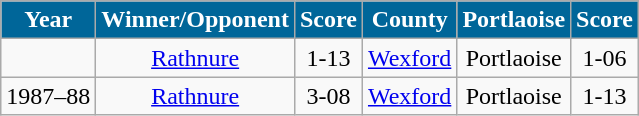<table class="wikitable" style="text-align:center;">
<tr>
<th style="background:#069;color:white">Year</th>
<th style="background:#069;color:white">Winner/Opponent</th>
<th style="background:#069;color:white">Score</th>
<th style="background:#069;color:white">County</th>
<th style="background:#069;color:white">Portlaoise</th>
<th style="background:#069;color:white">Score</th>
</tr>
<tr>
<td></td>
<td><a href='#'>Rathnure</a></td>
<td>1-13</td>
<td> <a href='#'>Wexford</a></td>
<td> Portlaoise</td>
<td>1-06</td>
</tr>
<tr>
<td>1987–88</td>
<td><a href='#'>Rathnure</a></td>
<td>3-08</td>
<td> <a href='#'>Wexford</a></td>
<td> Portlaoise</td>
<td>1-13</td>
</tr>
</table>
